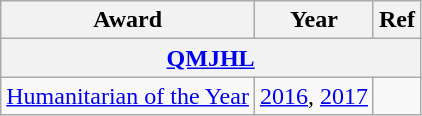<table class="wikitable">
<tr>
<th>Award</th>
<th>Year</th>
<th>Ref</th>
</tr>
<tr>
<th colspan="3"><a href='#'>QMJHL</a></th>
</tr>
<tr>
<td><a href='#'>Humanitarian of the Year</a></td>
<td><a href='#'>2016</a>, <a href='#'>2017</a></td>
<td></td>
</tr>
</table>
